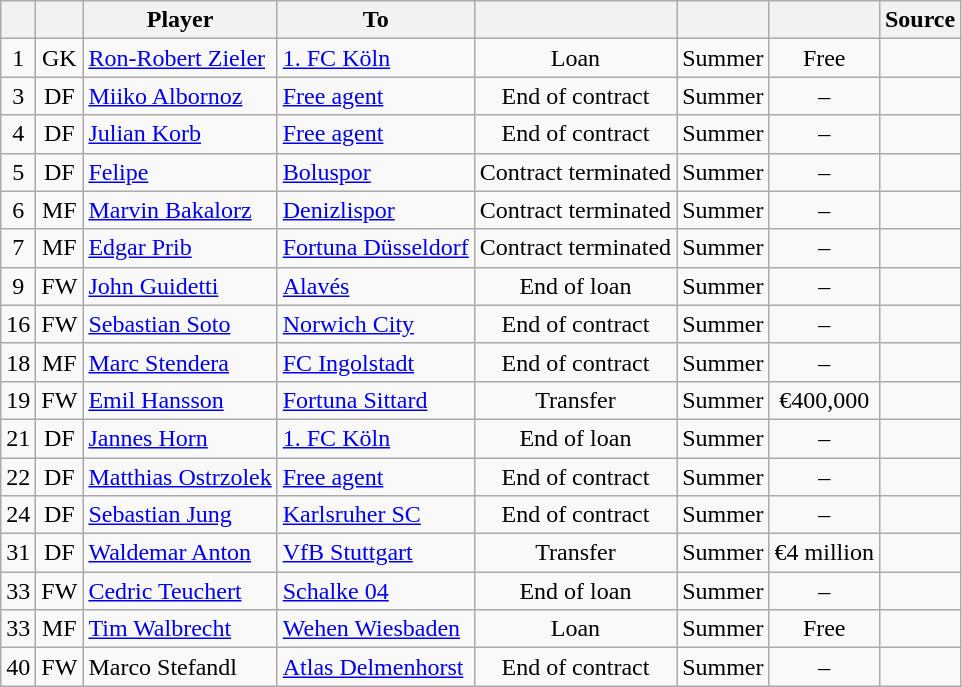<table class="wikitable" style="text-align:center;">
<tr>
<th></th>
<th></th>
<th>Player</th>
<th>To</th>
<th></th>
<th></th>
<th></th>
<th>Source</th>
</tr>
<tr>
<td>1</td>
<td>GK</td>
<td align="left"> <a href='#'>Ron-Robert Zieler</a></td>
<td align="left"> <a href='#'>1. FC Köln</a></td>
<td>Loan</td>
<td>Summer</td>
<td>Free</td>
<td></td>
</tr>
<tr>
<td>3</td>
<td>DF</td>
<td align="left"> <a href='#'>Miiko Albornoz</a></td>
<td align="left"> <a href='#'>Free agent</a></td>
<td>End of contract</td>
<td>Summer</td>
<td>–</td>
<td></td>
</tr>
<tr>
<td>4</td>
<td>DF</td>
<td align="left"> <a href='#'>Julian Korb</a></td>
<td align="left"> <a href='#'>Free agent</a></td>
<td>End of contract</td>
<td>Summer</td>
<td>–</td>
<td></td>
</tr>
<tr>
<td>5</td>
<td>DF</td>
<td align="left"> <a href='#'>Felipe</a></td>
<td align="left"> <a href='#'>Boluspor</a></td>
<td>Contract terminated</td>
<td>Summer</td>
<td>–</td>
<td></td>
</tr>
<tr>
<td>6</td>
<td>MF</td>
<td align="left"> <a href='#'>Marvin Bakalorz</a></td>
<td align="left"> <a href='#'>Denizlispor</a></td>
<td>Contract terminated</td>
<td>Summer</td>
<td>–</td>
<td></td>
</tr>
<tr>
<td>7</td>
<td>MF</td>
<td align="left"> <a href='#'>Edgar Prib</a></td>
<td align="left"> <a href='#'>Fortuna Düsseldorf</a></td>
<td>Contract terminated</td>
<td>Summer</td>
<td>–</td>
<td></td>
</tr>
<tr>
<td>9</td>
<td>FW</td>
<td align="left"> <a href='#'>John Guidetti</a></td>
<td align="left"> <a href='#'>Alavés</a></td>
<td>End of loan</td>
<td>Summer</td>
<td>–</td>
<td></td>
</tr>
<tr>
<td>16</td>
<td>FW</td>
<td align="left"> <a href='#'>Sebastian Soto</a></td>
<td align="left"> <a href='#'>Norwich City</a></td>
<td>End of contract</td>
<td>Summer</td>
<td>–</td>
<td></td>
</tr>
<tr>
<td>18</td>
<td>MF</td>
<td align="left"> <a href='#'>Marc Stendera</a></td>
<td align="left"> <a href='#'>FC Ingolstadt</a></td>
<td>End of contract</td>
<td>Summer</td>
<td>–</td>
<td></td>
</tr>
<tr>
<td>19</td>
<td>FW</td>
<td align="left"> <a href='#'>Emil Hansson</a></td>
<td align="left"> <a href='#'>Fortuna Sittard</a></td>
<td>Transfer</td>
<td>Summer</td>
<td>€400,000</td>
<td></td>
</tr>
<tr>
<td>21</td>
<td>DF</td>
<td align="left"> <a href='#'>Jannes Horn</a></td>
<td align="left"> <a href='#'>1. FC Köln</a></td>
<td>End of loan</td>
<td>Summer</td>
<td>–</td>
<td></td>
</tr>
<tr>
<td>22</td>
<td>DF</td>
<td align="left"> <a href='#'>Matthias Ostrzolek</a></td>
<td align="left"> <a href='#'>Free agent</a></td>
<td>End of contract</td>
<td>Summer</td>
<td>–</td>
<td></td>
</tr>
<tr>
<td>24</td>
<td>DF</td>
<td align="left"> <a href='#'>Sebastian Jung</a></td>
<td align="left"> <a href='#'>Karlsruher SC</a></td>
<td>End of contract</td>
<td>Summer</td>
<td>–</td>
<td></td>
</tr>
<tr>
<td>31</td>
<td>DF</td>
<td align="left"> <a href='#'>Waldemar Anton</a></td>
<td align="left"> <a href='#'>VfB Stuttgart</a></td>
<td>Transfer</td>
<td>Summer</td>
<td>€4 million</td>
<td></td>
</tr>
<tr>
<td>33</td>
<td>FW</td>
<td align="left"> <a href='#'>Cedric Teuchert</a></td>
<td align="left"> <a href='#'>Schalke 04</a></td>
<td>End of loan</td>
<td>Summer</td>
<td>–</td>
<td></td>
</tr>
<tr>
<td>33</td>
<td>MF</td>
<td align="left"> <a href='#'>Tim Walbrecht</a></td>
<td align="left"> <a href='#'>Wehen Wiesbaden</a></td>
<td>Loan</td>
<td>Summer</td>
<td>Free</td>
<td></td>
</tr>
<tr>
<td>40</td>
<td>FW</td>
<td align="left"> Marco Stefandl</td>
<td align="left"> <a href='#'>Atlas Delmenhorst</a></td>
<td>End of contract</td>
<td>Summer</td>
<td>–</td>
<td></td>
</tr>
</table>
